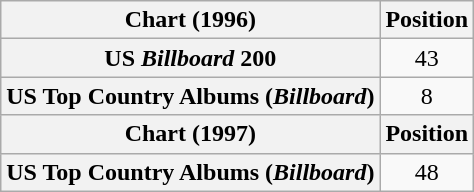<table class="wikitable plainrowheaders" style="text-align:center">
<tr>
<th scope="col">Chart (1996)</th>
<th scope="col">Position</th>
</tr>
<tr>
<th scope="row">US <em>Billboard</em> 200</th>
<td>43</td>
</tr>
<tr>
<th scope="row">US Top Country Albums (<em>Billboard</em>)</th>
<td>8</td>
</tr>
<tr>
<th scope="col">Chart (1997)</th>
<th scope="col">Position</th>
</tr>
<tr>
<th scope="row">US Top Country Albums (<em>Billboard</em>)</th>
<td>48</td>
</tr>
</table>
